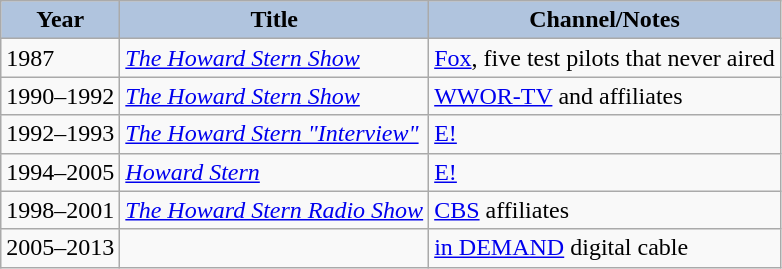<table class="wikitable">
<tr>
<th style="background:#B0C4DE;">Year</th>
<th style="background:#B0C4DE;">Title</th>
<th style="background:#B0C4DE;">Channel/Notes</th>
</tr>
<tr>
<td>1987</td>
<td><em><a href='#'>The Howard Stern Show</a></em></td>
<td><a href='#'>Fox</a>, five test pilots that never aired</td>
</tr>
<tr>
<td>1990–1992</td>
<td><em><a href='#'>The Howard Stern Show</a></em></td>
<td><a href='#'>WWOR-TV</a> and affiliates</td>
</tr>
<tr>
<td>1992–1993</td>
<td><em><a href='#'>The Howard Stern "Interview"</a></em></td>
<td><a href='#'>E!</a></td>
</tr>
<tr>
<td>1994–2005</td>
<td><em><a href='#'>Howard Stern</a></em></td>
<td><a href='#'>E!</a></td>
</tr>
<tr>
<td>1998–2001</td>
<td><em><a href='#'>The Howard Stern Radio Show</a></em></td>
<td><a href='#'>CBS</a> affiliates</td>
</tr>
<tr>
<td>2005–2013</td>
<td></td>
<td><a href='#'>in DEMAND</a> digital cable</td>
</tr>
</table>
